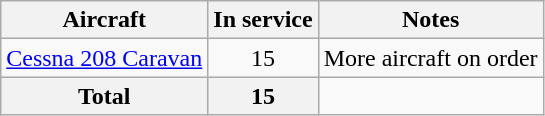<table class="wikitable">
<tr>
<th>Aircraft</th>
<th>In service</th>
<th>Notes</th>
</tr>
<tr>
<td><a href='#'>Cessna 208 Caravan</a></td>
<td align="center">15</td>
<td>More aircraft on order</td>
</tr>
<tr>
<th>Total</th>
<th>15</th>
<td></td>
</tr>
</table>
